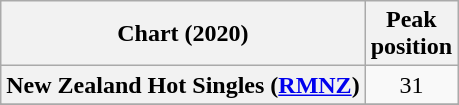<table class="wikitable sortable plainrowheaders" style="text-align:center">
<tr>
<th scope="col">Chart (2020)</th>
<th scope="col">Peak<br>position</th>
</tr>
<tr>
<th scope="row">New Zealand Hot Singles (<a href='#'>RMNZ</a>)</th>
<td>31</td>
</tr>
<tr>
</tr>
<tr>
</tr>
</table>
